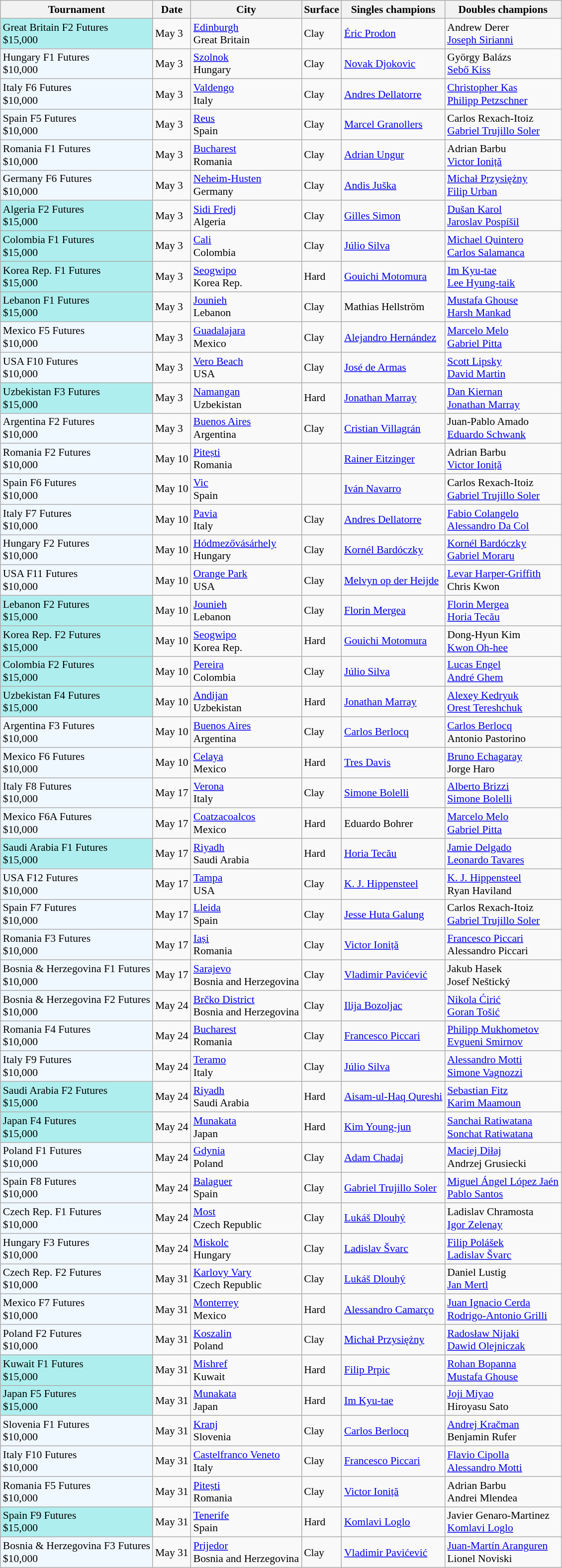<table class="sortable wikitable" style="font-size:90%">
<tr>
<th>Tournament</th>
<th>Date</th>
<th>City</th>
<th>Surface</th>
<th>Singles champions</th>
<th>Doubles champions</th>
</tr>
<tr>
<td style="background:#afeeee;">Great Britain F2 Futures<br>$15,000</td>
<td>May 3</td>
<td><a href='#'>Edinburgh</a><br>Great Britain</td>
<td>Clay</td>
<td> <a href='#'>Éric Prodon</a></td>
<td> Andrew Derer<br> <a href='#'>Joseph Sirianni</a></td>
</tr>
<tr>
<td style="background:#f0f8ff;">Hungary F1 Futures<br>$10,000</td>
<td>May 3</td>
<td><a href='#'>Szolnok</a><br>Hungary</td>
<td>Clay</td>
<td> <a href='#'>Novak Djokovic</a></td>
<td> György Balázs<br> <a href='#'>Sebő Kiss</a></td>
</tr>
<tr>
<td style="background:#f0f8ff;">Italy F6 Futures<br>$10,000</td>
<td>May 3</td>
<td><a href='#'>Valdengo</a><br>Italy</td>
<td>Clay</td>
<td> <a href='#'>Andres Dellatorre</a></td>
<td> <a href='#'>Christopher Kas</a><br> <a href='#'>Philipp Petzschner</a></td>
</tr>
<tr>
<td style="background:#f0f8ff;">Spain F5 Futures<br>$10,000</td>
<td>May 3</td>
<td><a href='#'>Reus</a><br>Spain</td>
<td>Clay</td>
<td> <a href='#'>Marcel Granollers</a></td>
<td> Carlos Rexach-Itoiz<br> <a href='#'>Gabriel Trujillo Soler</a></td>
</tr>
<tr>
<td style="background:#f0f8ff;">Romania F1 Futures<br>$10,000</td>
<td>May 3</td>
<td><a href='#'>Bucharest</a><br>Romania</td>
<td>Clay</td>
<td> <a href='#'>Adrian Ungur</a></td>
<td> Adrian Barbu<br> <a href='#'>Victor Ioniță</a></td>
</tr>
<tr>
<td style="background:#f0f8ff;">Germany F6 Futures<br>$10,000</td>
<td>May 3</td>
<td><a href='#'>Neheim-Husten</a><br>Germany</td>
<td>Clay</td>
<td> <a href='#'>Andis Juška</a></td>
<td> <a href='#'>Michał Przysiężny</a><br> <a href='#'>Filip Urban</a></td>
</tr>
<tr>
<td style="background:#afeeee;">Algeria F2 Futures<br>$15,000</td>
<td>May 3</td>
<td><a href='#'>Sidi Fredj</a><br>Algeria</td>
<td>Clay</td>
<td> <a href='#'>Gilles Simon</a></td>
<td> <a href='#'>Dušan Karol</a><br> <a href='#'>Jaroslav Pospíšil</a></td>
</tr>
<tr>
<td style="background:#afeeee;">Colombia F1 Futures<br>$15,000</td>
<td>May 3</td>
<td><a href='#'>Cali</a><br>Colombia</td>
<td>Clay</td>
<td> <a href='#'>Júlio Silva</a></td>
<td> <a href='#'>Michael Quintero</a><br> <a href='#'>Carlos Salamanca</a></td>
</tr>
<tr>
<td style="background:#afeeee;">Korea Rep. F1 Futures<br>$15,000</td>
<td>May 3</td>
<td><a href='#'>Seogwipo</a><br>Korea Rep.</td>
<td>Hard</td>
<td> <a href='#'>Gouichi Motomura</a></td>
<td> <a href='#'>Im Kyu-tae</a><br> <a href='#'>Lee Hyung-taik</a></td>
</tr>
<tr>
<td style="background:#afeeee;">Lebanon F1 Futures<br>$15,000</td>
<td>May 3</td>
<td><a href='#'>Jounieh</a><br>Lebanon</td>
<td>Clay</td>
<td> Mathias Hellström</td>
<td> <a href='#'>Mustafa Ghouse</a><br> <a href='#'>Harsh Mankad</a></td>
</tr>
<tr>
<td style="background:#f0f8ff;">Mexico F5 Futures<br>$10,000</td>
<td>May 3</td>
<td><a href='#'>Guadalajara</a><br>Mexico</td>
<td>Clay</td>
<td> <a href='#'>Alejandro Hernández</a></td>
<td> <a href='#'>Marcelo Melo</a><br> <a href='#'>Gabriel Pitta</a></td>
</tr>
<tr>
<td style="background:#f0f8ff;">USA F10 Futures<br>$10,000</td>
<td>May 3</td>
<td><a href='#'>Vero Beach</a><br>USA</td>
<td>Clay</td>
<td> <a href='#'>José de Armas</a></td>
<td> <a href='#'>Scott Lipsky</a><br> <a href='#'>David Martin</a></td>
</tr>
<tr>
<td style="background:#afeeee;">Uzbekistan F3 Futures<br>$15,000</td>
<td>May 3</td>
<td><a href='#'>Namangan</a><br>Uzbekistan</td>
<td>Hard</td>
<td> <a href='#'>Jonathan Marray</a></td>
<td> <a href='#'>Dan Kiernan</a><br> <a href='#'>Jonathan Marray</a></td>
</tr>
<tr>
<td style="background:#f0f8ff;">Argentina F2 Futures<br>$10,000</td>
<td>May 3</td>
<td><a href='#'>Buenos Aires</a><br>Argentina</td>
<td>Clay</td>
<td> <a href='#'>Cristian Villagrán</a></td>
<td> Juan-Pablo Amado<br> <a href='#'>Eduardo Schwank</a></td>
</tr>
<tr>
<td style="background:#f0f8ff;">Romania F2 Futures<br>$10,000</td>
<td>May 10</td>
<td><a href='#'>Pitești</a><br>Romania</td>
<td></td>
<td> <a href='#'>Rainer Eitzinger</a></td>
<td> Adrian Barbu<br> <a href='#'>Victor Ioniță</a></td>
</tr>
<tr>
<td style="background:#f0f8ff;">Spain F6 Futures<br>$10,000</td>
<td>May 10</td>
<td><a href='#'>Vic</a><br>Spain</td>
<td></td>
<td> <a href='#'>Iván Navarro</a></td>
<td> Carlos Rexach-Itoiz<br> <a href='#'>Gabriel Trujillo Soler</a></td>
</tr>
<tr>
<td style="background:#f0f8ff;">Italy F7 Futures<br>$10,000</td>
<td>May 10</td>
<td><a href='#'>Pavia</a><br>Italy</td>
<td>Clay</td>
<td> <a href='#'>Andres Dellatorre</a></td>
<td> <a href='#'>Fabio Colangelo</a><br> <a href='#'>Alessandro Da Col</a></td>
</tr>
<tr>
<td style="background:#f0f8ff;">Hungary F2 Futures<br>$10,000</td>
<td>May 10</td>
<td><a href='#'>Hódmezővásárhely</a><br>Hungary</td>
<td>Clay</td>
<td> <a href='#'>Kornél Bardóczky</a></td>
<td> <a href='#'>Kornél Bardóczky</a><br> <a href='#'>Gabriel Moraru</a></td>
</tr>
<tr>
<td style="background:#f0f8ff;">USA F11 Futures<br>$10,000</td>
<td>May 10</td>
<td><a href='#'>Orange Park</a><br>USA</td>
<td>Clay</td>
<td> <a href='#'>Melvyn op der Heijde</a></td>
<td> <a href='#'>Levar Harper-Griffith</a><br> Chris Kwon</td>
</tr>
<tr>
<td style="background:#afeeee;">Lebanon F2 Futures<br>$15,000</td>
<td>May 10</td>
<td><a href='#'>Jounieh</a><br>Lebanon</td>
<td>Clay</td>
<td> <a href='#'>Florin Mergea</a></td>
<td> <a href='#'>Florin Mergea</a><br> <a href='#'>Horia Tecău</a></td>
</tr>
<tr>
<td style="background:#afeeee;">Korea Rep. F2 Futures<br>$15,000</td>
<td>May 10</td>
<td><a href='#'>Seogwipo</a><br>Korea Rep.</td>
<td>Hard</td>
<td> <a href='#'>Gouichi Motomura</a></td>
<td> Dong-Hyun Kim<br> <a href='#'>Kwon Oh-hee</a></td>
</tr>
<tr>
<td style="background:#afeeee;">Colombia F2 Futures<br>$15,000</td>
<td>May 10</td>
<td><a href='#'>Pereira</a><br>Colombia</td>
<td>Clay</td>
<td> <a href='#'>Júlio Silva</a></td>
<td> <a href='#'>Lucas Engel</a><br> <a href='#'>André Ghem</a></td>
</tr>
<tr>
<td style="background:#afeeee;">Uzbekistan F4 Futures<br>$15,000</td>
<td>May 10</td>
<td><a href='#'>Andijan</a><br>Uzbekistan</td>
<td>Hard</td>
<td> <a href='#'>Jonathan Marray</a></td>
<td> <a href='#'>Alexey Kedryuk</a><br> <a href='#'>Orest Tereshchuk</a></td>
</tr>
<tr>
<td style="background:#f0f8ff;">Argentina F3 Futures<br>$10,000</td>
<td>May 10</td>
<td><a href='#'>Buenos Aires</a><br>Argentina</td>
<td>Clay</td>
<td> <a href='#'>Carlos Berlocq</a></td>
<td> <a href='#'>Carlos Berlocq</a><br> Antonio Pastorino</td>
</tr>
<tr>
<td style="background:#f0f8ff;">Mexico F6 Futures<br>$10,000</td>
<td>May 10</td>
<td><a href='#'>Celaya</a><br>Mexico</td>
<td>Hard</td>
<td> <a href='#'>Tres Davis</a></td>
<td> <a href='#'>Bruno Echagaray</a><br> Jorge Haro</td>
</tr>
<tr>
<td style="background:#f0f8ff;">Italy F8 Futures<br>$10,000</td>
<td>May 17</td>
<td><a href='#'>Verona</a><br>Italy</td>
<td>Clay</td>
<td> <a href='#'>Simone Bolelli</a></td>
<td> <a href='#'>Alberto Brizzi</a><br> <a href='#'>Simone Bolelli</a></td>
</tr>
<tr>
<td style="background:#f0f8ff;">Mexico F6A Futures<br>$10,000</td>
<td>May 17</td>
<td><a href='#'>Coatzacoalcos</a><br>Mexico</td>
<td>Hard</td>
<td> Eduardo Bohrer</td>
<td> <a href='#'>Marcelo Melo</a><br> <a href='#'>Gabriel Pitta</a></td>
</tr>
<tr>
<td style="background:#afeeee;">Saudi Arabia F1 Futures<br>$15,000</td>
<td>May 17</td>
<td><a href='#'>Riyadh</a><br>Saudi Arabia</td>
<td>Hard</td>
<td> <a href='#'>Horia Tecău</a></td>
<td> <a href='#'>Jamie Delgado</a><br> <a href='#'>Leonardo Tavares</a></td>
</tr>
<tr>
<td style="background:#f0f8ff;">USA F12 Futures<br>$10,000</td>
<td>May 17</td>
<td><a href='#'>Tampa</a><br>USA</td>
<td>Clay</td>
<td> <a href='#'>K. J. Hippensteel</a></td>
<td> <a href='#'>K. J. Hippensteel</a><br> Ryan Haviland</td>
</tr>
<tr>
<td style="background:#f0f8ff;">Spain F7 Futures<br>$10,000</td>
<td>May 17</td>
<td><a href='#'>Lleida</a><br>Spain</td>
<td>Clay</td>
<td> <a href='#'>Jesse Huta Galung</a></td>
<td> Carlos Rexach-Itoiz<br> <a href='#'>Gabriel Trujillo Soler</a></td>
</tr>
<tr>
<td style="background:#f0f8ff;">Romania F3 Futures<br>$10,000</td>
<td>May 17</td>
<td><a href='#'>Iași</a><br>Romania</td>
<td>Clay</td>
<td> <a href='#'>Victor Ioniță</a></td>
<td> <a href='#'>Francesco Piccari</a><br> Alessandro Piccari</td>
</tr>
<tr>
<td style="background:#f0f8ff;">Bosnia & Herzegovina F1 Futures<br>$10,000</td>
<td>May 17</td>
<td><a href='#'>Sarajevo</a><br>Bosnia and Herzegovina</td>
<td>Clay</td>
<td> <a href='#'>Vladimir Pavićević</a></td>
<td> Jakub Hasek<br> Josef Neštický</td>
</tr>
<tr>
<td style="background:#f0f8ff;">Bosnia & Herzegovina F2 Futures<br>$10,000</td>
<td>May 24</td>
<td><a href='#'>Brčko District</a><br>Bosnia and Herzegovina</td>
<td>Clay</td>
<td> <a href='#'>Ilija Bozoljac</a></td>
<td> <a href='#'>Nikola Ćirić</a><br> <a href='#'>Goran Tošić</a></td>
</tr>
<tr>
<td style="background:#f0f8ff;">Romania F4 Futures<br>$10,000</td>
<td>May 24</td>
<td><a href='#'>Bucharest</a><br>Romania</td>
<td>Clay</td>
<td> <a href='#'>Francesco Piccari</a></td>
<td> <a href='#'>Philipp Mukhometov</a><br> <a href='#'>Evgueni Smirnov</a></td>
</tr>
<tr>
<td style="background:#f0f8ff;">Italy F9 Futures<br>$10,000</td>
<td>May 24</td>
<td><a href='#'>Teramo</a><br>Italy</td>
<td>Clay</td>
<td> <a href='#'>Júlio Silva</a></td>
<td> <a href='#'>Alessandro Motti</a><br> <a href='#'>Simone Vagnozzi</a></td>
</tr>
<tr>
<td style="background:#afeeee;">Saudi Arabia F2 Futures<br>$15,000</td>
<td>May 24</td>
<td><a href='#'>Riyadh</a><br>Saudi Arabia</td>
<td>Hard</td>
<td> <a href='#'>Aisam-ul-Haq Qureshi</a></td>
<td> <a href='#'>Sebastian Fitz</a><br> <a href='#'>Karim Maamoun</a></td>
</tr>
<tr>
<td style="background:#afeeee;">Japan F4 Futures<br>$15,000</td>
<td>May 24</td>
<td><a href='#'>Munakata</a><br>Japan</td>
<td>Hard</td>
<td> <a href='#'>Kim Young-jun</a></td>
<td> <a href='#'>Sanchai Ratiwatana</a><br> <a href='#'>Sonchat Ratiwatana</a></td>
</tr>
<tr>
<td style="background:#f0f8ff;">Poland F1 Futures<br>$10,000</td>
<td>May 24</td>
<td><a href='#'>Gdynia</a><br>Poland</td>
<td>Clay</td>
<td> <a href='#'>Adam Chadaj</a></td>
<td> <a href='#'>Maciej Diłaj</a><br> Andrzej Grusiecki</td>
</tr>
<tr>
<td style="background:#f0f8ff;">Spain F8 Futures<br>$10,000</td>
<td>May 24</td>
<td><a href='#'>Balaguer</a><br>Spain</td>
<td>Clay</td>
<td> <a href='#'>Gabriel Trujillo Soler</a></td>
<td> <a href='#'>Miguel Ángel López Jaén</a><br> <a href='#'>Pablo Santos</a></td>
</tr>
<tr>
<td style="background:#f0f8ff;">Czech Rep. F1 Futures<br>$10,000</td>
<td>May 24</td>
<td><a href='#'>Most</a><br>Czech Republic</td>
<td>Clay</td>
<td> <a href='#'>Lukáš Dlouhý</a></td>
<td> Ladislav Chramosta<br> <a href='#'>Igor Zelenay</a></td>
</tr>
<tr>
<td style="background:#f0f8ff;">Hungary F3 Futures<br>$10,000</td>
<td>May 24</td>
<td><a href='#'>Miskolc</a><br>Hungary</td>
<td>Clay</td>
<td> <a href='#'>Ladislav Švarc</a></td>
<td> <a href='#'>Filip Polášek</a><br> <a href='#'>Ladislav Švarc</a></td>
</tr>
<tr>
<td style="background:#f0f8ff;">Czech Rep. F2 Futures<br>$10,000</td>
<td>May 31</td>
<td><a href='#'>Karlovy Vary</a><br>Czech Republic</td>
<td>Clay</td>
<td> <a href='#'>Lukáš Dlouhý</a></td>
<td> Daniel Lustig<br> <a href='#'>Jan Mertl</a></td>
</tr>
<tr>
<td style="background:#f0f8ff;">Mexico F7 Futures<br>$10,000</td>
<td>May 31</td>
<td><a href='#'>Monterrey</a><br>Mexico</td>
<td>Hard</td>
<td> <a href='#'>Alessandro Camarço</a></td>
<td> <a href='#'>Juan Ignacio Cerda</a><br> <a href='#'>Rodrigo-Antonio Grilli</a></td>
</tr>
<tr>
<td style="background:#f0f8ff;">Poland F2 Futures<br>$10,000</td>
<td>May 31</td>
<td><a href='#'>Koszalin</a><br>Poland</td>
<td>Clay</td>
<td> <a href='#'>Michał Przysiężny</a></td>
<td> <a href='#'>Radosław Nijaki</a><br> <a href='#'>Dawid Olejniczak</a></td>
</tr>
<tr>
<td style="background:#afeeee;">Kuwait F1 Futures<br>$15,000</td>
<td>May 31</td>
<td><a href='#'>Mishref</a><br>Kuwait</td>
<td>Hard</td>
<td> <a href='#'>Filip Prpic</a></td>
<td> <a href='#'>Rohan Bopanna</a><br> <a href='#'>Mustafa Ghouse</a></td>
</tr>
<tr>
<td style="background:#afeeee;">Japan F5 Futures<br>$15,000</td>
<td>May 31</td>
<td><a href='#'>Munakata</a><br>Japan</td>
<td>Hard</td>
<td> <a href='#'>Im Kyu-tae</a></td>
<td> <a href='#'>Joji Miyao</a><br> Hiroyasu Sato</td>
</tr>
<tr>
<td style="background:#f0f8ff;">Slovenia F1 Futures<br>$10,000</td>
<td>May 31</td>
<td><a href='#'>Kranj</a><br>Slovenia</td>
<td>Clay</td>
<td> <a href='#'>Carlos Berlocq</a></td>
<td> <a href='#'>Andrej Kračman</a><br> Benjamin Rufer</td>
</tr>
<tr>
<td style="background:#f0f8ff;">Italy F10 Futures<br>$10,000</td>
<td>May 31</td>
<td><a href='#'>Castelfranco Veneto</a><br>Italy</td>
<td>Clay</td>
<td> <a href='#'>Francesco Piccari</a></td>
<td> <a href='#'>Flavio Cipolla</a><br> <a href='#'>Alessandro Motti</a></td>
</tr>
<tr>
<td style="background:#f0f8ff;">Romania F5 Futures<br>$10,000</td>
<td>May 31</td>
<td><a href='#'>Pitești</a><br>Romania</td>
<td>Clay</td>
<td> <a href='#'>Victor Ioniță</a></td>
<td> Adrian Barbu<br> Andrei Mlendea</td>
</tr>
<tr>
<td style="background:#afeeee;">Spain F9 Futures<br>$15,000</td>
<td>May 31</td>
<td><a href='#'>Tenerife</a><br>Spain</td>
<td>Hard</td>
<td> <a href='#'>Komlavi Loglo</a></td>
<td> Javier Genaro-Martinez<br> <a href='#'>Komlavi Loglo</a></td>
</tr>
<tr>
<td style="background:#f0f8ff;">Bosnia & Herzegovina F3 Futures<br>$10,000</td>
<td>May 31</td>
<td><a href='#'>Prijedor</a><br>Bosnia and Herzegovina</td>
<td>Clay</td>
<td> <a href='#'>Vladimir Pavićević</a></td>
<td> <a href='#'>Juan-Martín Aranguren</a><br> Lionel Noviski</td>
</tr>
</table>
